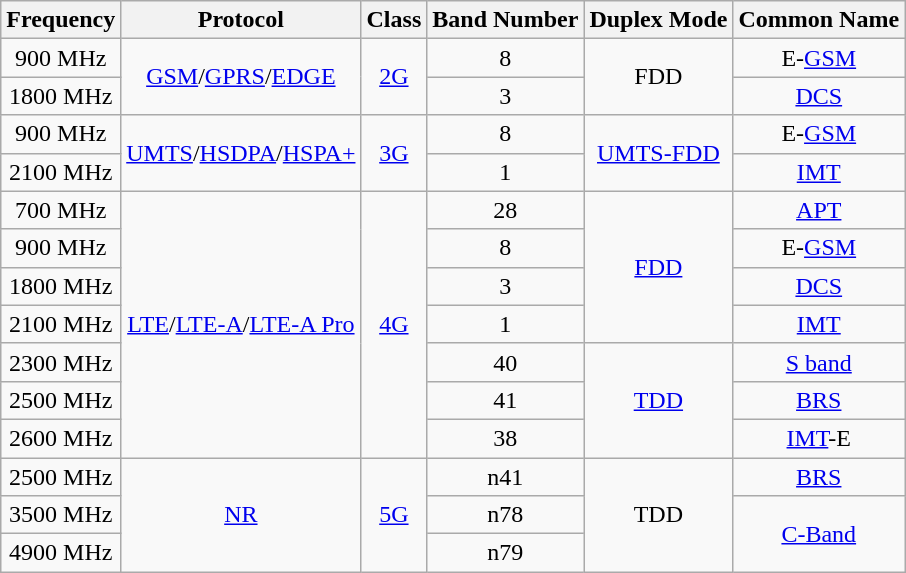<table class="wikitable" style="text-align:center;">
<tr>
<th>Frequency</th>
<th>Protocol</th>
<th>Class</th>
<th>Band Number</th>
<th>Duplex Mode</th>
<th>Common Name</th>
</tr>
<tr>
<td>900 MHz</td>
<td rowspan="2"><a href='#'>GSM</a>/<a href='#'>GPRS</a>/<a href='#'>EDGE</a></td>
<td rowspan="2"><a href='#'>2G</a></td>
<td>8</td>
<td rowspan="2">FDD</td>
<td>E-<a href='#'>GSM</a></td>
</tr>
<tr>
<td>1800 MHz</td>
<td>3</td>
<td><a href='#'>DCS</a></td>
</tr>
<tr>
<td>900 MHz</td>
<td rowspan="2"><a href='#'>UMTS</a>/<a href='#'>HSDPA</a>/<a href='#'>HSPA+</a></td>
<td rowspan="2"><a href='#'>3G</a></td>
<td>8</td>
<td rowspan="2"><a href='#'>UMTS-FDD</a></td>
<td>E-<a href='#'>GSM</a></td>
</tr>
<tr>
<td>2100 MHz</td>
<td>1</td>
<td><a href='#'>IMT</a></td>
</tr>
<tr>
<td>700 MHz</td>
<td rowspan="7"><a href='#'>LTE</a>/<a href='#'>LTE-A</a>/<a href='#'>LTE-A Pro</a></td>
<td rowspan="7"><a href='#'>4G</a></td>
<td>28</td>
<td rowspan="4"><a href='#'>FDD</a></td>
<td><a href='#'>APT</a></td>
</tr>
<tr>
<td>900 MHz</td>
<td>8</td>
<td>E-<a href='#'>GSM</a></td>
</tr>
<tr>
<td>1800 MHz</td>
<td>3</td>
<td><a href='#'>DCS</a></td>
</tr>
<tr>
<td>2100 MHz</td>
<td>1</td>
<td><a href='#'>IMT</a></td>
</tr>
<tr>
<td>2300 MHz</td>
<td>40</td>
<td rowspan="3"><a href='#'>TDD</a></td>
<td><a href='#'>S band</a></td>
</tr>
<tr>
<td>2500 MHz</td>
<td>41</td>
<td><a href='#'>BRS</a></td>
</tr>
<tr>
<td>2600 MHz</td>
<td>38</td>
<td><a href='#'>IMT</a>-E</td>
</tr>
<tr>
<td>2500 MHz</td>
<td rowspan="3"><a href='#'>NR</a></td>
<td rowspan="3"><a href='#'>5G</a></td>
<td>n41</td>
<td rowspan="3">TDD</td>
<td><a href='#'>BRS</a></td>
</tr>
<tr>
<td>3500 MHz</td>
<td>n78</td>
<td rowspan="2"><a href='#'>C-Band</a></td>
</tr>
<tr>
<td>4900 MHz</td>
<td>n79</td>
</tr>
</table>
